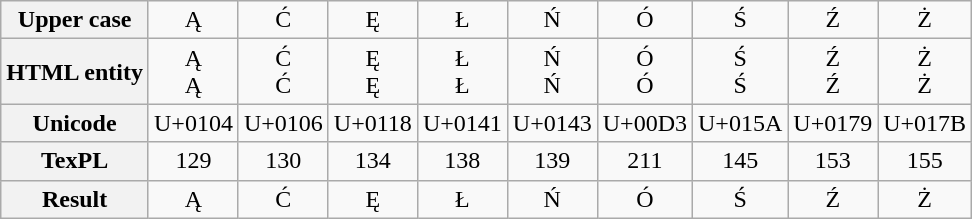<table class="wikitable">
<tr style="text-align:center; border-top:1px solid #999;">
<th>Upper case</th>
<td>Ą</td>
<td>Ć</td>
<td>Ę</td>
<td>Ł</td>
<td>Ń</td>
<td>Ó</td>
<td>Ś</td>
<td>Ź</td>
<td>Ż</td>
</tr>
<tr style="text-align:center; border-bottom:1px solid #999;">
<th>HTML entity</th>
<td>&#260;<br>&Aogon;</td>
<td>&#262;<br>&Cacute;</td>
<td>&#280;<br>&Eogon;</td>
<td>&#321;<br>&Lstrok;</td>
<td>&#323;<br>&Nacute;</td>
<td>&#211;<br>&Oacute;</td>
<td>&#346;<br>&Sacute;</td>
<td>&#377;<br>&Zacute;</td>
<td>&#379;<br>&Zdot;</td>
</tr>
<tr style="text-align:center; border-bottom:1px solid #999;">
<th>Unicode</th>
<td>U+0104</td>
<td>U+0106</td>
<td>U+0118</td>
<td>U+0141</td>
<td>U+0143</td>
<td>U+00D3</td>
<td>U+015A</td>
<td>U+0179</td>
<td>U+017B</td>
</tr>
<tr style="text-align:center; border-bottom:1px solid #999;">
<th>TexPL</th>
<td>129</td>
<td>130</td>
<td>134</td>
<td>138</td>
<td>139</td>
<td>211</td>
<td>145</td>
<td>153</td>
<td>155</td>
</tr>
<tr style="text-align:center; border-bottom:1px solid #999;">
<th>Result</th>
<td>Ą</td>
<td>Ć</td>
<td>Ę</td>
<td>Ł</td>
<td>Ń</td>
<td>Ó</td>
<td>Ś</td>
<td>Ź</td>
<td>Ż</td>
</tr>
</table>
